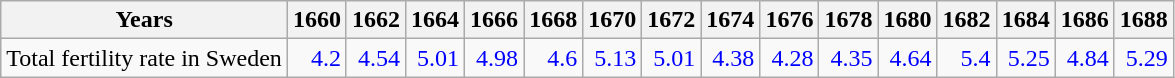<table class="wikitable " style="text-align:right">
<tr>
<th>Years</th>
<th>1660</th>
<th>1662</th>
<th>1664</th>
<th>1666</th>
<th>1668</th>
<th>1670</th>
<th>1672</th>
<th>1674</th>
<th>1676</th>
<th>1678</th>
<th>1680</th>
<th>1682</th>
<th>1684</th>
<th>1686</th>
<th>1688</th>
</tr>
<tr>
<td style="text-align:left;">Total fertility rate in Sweden</td>
<td style="text-align:right; color:blue;">4.2</td>
<td style="text-align:right; color:blue;">4.54</td>
<td style="text-align:right; color:blue;">5.01</td>
<td style="text-align:right; color:blue;">4.98</td>
<td style="text-align:right; color:blue;">4.6</td>
<td style="text-align:right; color:blue;">5.13</td>
<td style="text-align:right; color:blue;">5.01</td>
<td style="text-align:right; color:blue;">4.38</td>
<td style="text-align:right; color:blue;">4.28</td>
<td style="text-align:right; color:blue;">4.35</td>
<td style="text-align:right; color:blue;">4.64</td>
<td style="text-align:right; color:blue;">5.4</td>
<td style="text-align:right; color:blue;">5.25</td>
<td style="text-align:right; color:blue;">4.84</td>
<td style="text-align:right; color:blue;">5.29</td>
</tr>
</table>
